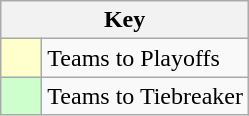<table class="wikitable" style="text-align: center;">
<tr>
<th colspan=2>Key</th>
</tr>
<tr>
<td style="background:#ffffcc; width:20px;"></td>
<td align=left>Teams to Playoffs</td>
</tr>
<tr>
<td style="background:#ccffcc; width:20px;"></td>
<td align=left>Teams to Tiebreaker</td>
</tr>
</table>
